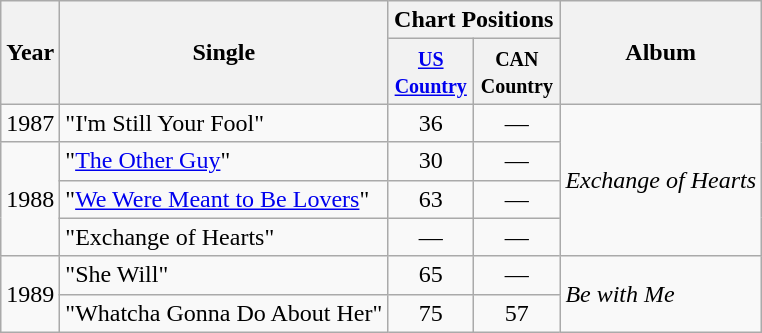<table class="wikitable">
<tr>
<th rowspan="2">Year</th>
<th rowspan="2">Single</th>
<th colspan="2">Chart Positions</th>
<th rowspan="2">Album</th>
</tr>
<tr>
<th width="50"><small><a href='#'>US Country</a></small></th>
<th width="50"><small>CAN Country</small></th>
</tr>
<tr>
<td rowspan="1">1987</td>
<td>"I'm Still Your Fool"</td>
<td align="center">36</td>
<td align="center">—</td>
<td rowspan="4"><em>Exchange of Hearts</em></td>
</tr>
<tr>
<td rowspan="3">1988</td>
<td>"<a href='#'>The Other Guy</a>"</td>
<td align="center">30</td>
<td align="center">—</td>
</tr>
<tr>
<td>"<a href='#'>We Were Meant to Be Lovers</a>"</td>
<td align="center">63</td>
<td align="center">—</td>
</tr>
<tr>
<td>"Exchange of Hearts"</td>
<td align="center">—</td>
<td align="center">—</td>
</tr>
<tr>
<td rowspan="2">1989</td>
<td>"She Will"</td>
<td align="center">65</td>
<td align="center">—</td>
<td rowspan="2"><em>Be with Me</em></td>
</tr>
<tr>
<td>"Whatcha Gonna Do About Her"</td>
<td align="center">75</td>
<td align="center">57</td>
</tr>
</table>
